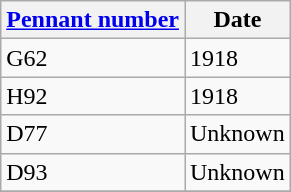<table class="wikitable" style="text-align:left">
<tr>
<th scope="col"><a href='#'>Pennant number</a></th>
<th>Date</th>
</tr>
<tr>
<td scope="row">G62</td>
<td>1918</td>
</tr>
<tr>
<td scope="row">H92</td>
<td>1918</td>
</tr>
<tr>
<td scope="row">D77</td>
<td>Unknown</td>
</tr>
<tr>
<td scope="row">D93</td>
<td>Unknown</td>
</tr>
<tr>
</tr>
</table>
